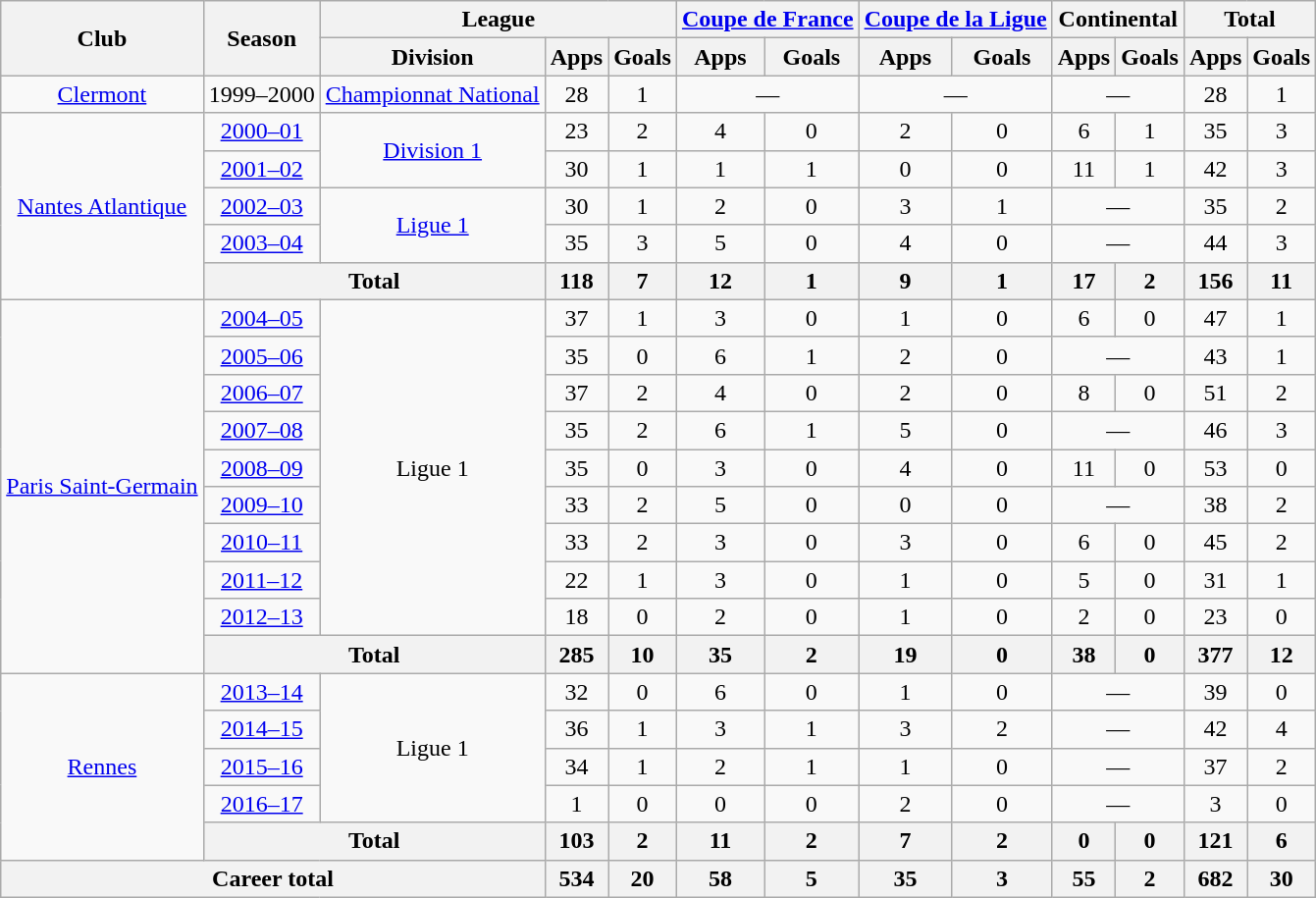<table class="wikitable" style="text-align:center">
<tr>
<th rowspan="2">Club</th>
<th rowspan="2">Season</th>
<th colspan="3">League</th>
<th colspan="2"><a href='#'>Coupe de France</a></th>
<th colspan="2"><a href='#'>Coupe de la Ligue</a></th>
<th colspan="2">Continental</th>
<th colspan="2">Total</th>
</tr>
<tr>
<th>Division</th>
<th>Apps</th>
<th>Goals</th>
<th>Apps</th>
<th>Goals</th>
<th>Apps</th>
<th>Goals</th>
<th>Apps</th>
<th>Goals</th>
<th>Apps</th>
<th>Goals</th>
</tr>
<tr>
<td><a href='#'>Clermont</a></td>
<td>1999–2000</td>
<td><a href='#'>Championnat National</a></td>
<td>28</td>
<td>1</td>
<td colspan="2">—</td>
<td colspan="2">—</td>
<td colspan="2">—</td>
<td>28</td>
<td>1</td>
</tr>
<tr>
<td rowspan="5"><a href='#'>Nantes Atlantique</a></td>
<td><a href='#'>2000–01</a></td>
<td rowspan="2"><a href='#'>Division 1</a></td>
<td>23</td>
<td>2</td>
<td>4</td>
<td>0</td>
<td>2</td>
<td>0</td>
<td>6</td>
<td>1</td>
<td>35</td>
<td>3</td>
</tr>
<tr>
<td><a href='#'>2001–02</a></td>
<td>30</td>
<td>1</td>
<td>1</td>
<td>1</td>
<td>0</td>
<td>0</td>
<td>11</td>
<td>1</td>
<td>42</td>
<td>3</td>
</tr>
<tr>
<td><a href='#'>2002–03</a></td>
<td rowspan="2"><a href='#'>Ligue 1</a></td>
<td>30</td>
<td>1</td>
<td>2</td>
<td>0</td>
<td>3</td>
<td>1</td>
<td colspan="2">—</td>
<td>35</td>
<td>2</td>
</tr>
<tr>
<td><a href='#'>2003–04</a></td>
<td>35</td>
<td>3</td>
<td>5</td>
<td>0</td>
<td>4</td>
<td>0</td>
<td colspan="2">—</td>
<td>44</td>
<td>3</td>
</tr>
<tr>
<th colspan="2">Total</th>
<th>118</th>
<th>7</th>
<th>12</th>
<th>1</th>
<th>9</th>
<th>1</th>
<th>17</th>
<th>2</th>
<th>156</th>
<th>11</th>
</tr>
<tr>
<td rowspan="10"><a href='#'>Paris Saint-Germain</a></td>
<td><a href='#'>2004–05</a></td>
<td rowspan="9">Ligue 1</td>
<td>37</td>
<td>1</td>
<td>3</td>
<td>0</td>
<td>1</td>
<td>0</td>
<td>6</td>
<td>0</td>
<td>47</td>
<td>1</td>
</tr>
<tr>
<td><a href='#'>2005–06</a></td>
<td>35</td>
<td>0</td>
<td>6</td>
<td>1</td>
<td>2</td>
<td>0</td>
<td colspan="2">—</td>
<td>43</td>
<td>1</td>
</tr>
<tr>
<td><a href='#'>2006–07</a></td>
<td>37</td>
<td>2</td>
<td>4</td>
<td>0</td>
<td>2</td>
<td>0</td>
<td>8</td>
<td>0</td>
<td>51</td>
<td>2</td>
</tr>
<tr>
<td><a href='#'>2007–08</a></td>
<td>35</td>
<td>2</td>
<td>6</td>
<td>1</td>
<td>5</td>
<td>0</td>
<td colspan="2">—</td>
<td>46</td>
<td>3</td>
</tr>
<tr>
<td><a href='#'>2008–09</a></td>
<td>35</td>
<td>0</td>
<td>3</td>
<td>0</td>
<td>4</td>
<td>0</td>
<td>11</td>
<td>0</td>
<td>53</td>
<td>0</td>
</tr>
<tr>
<td><a href='#'>2009–10</a></td>
<td>33</td>
<td>2</td>
<td>5</td>
<td>0</td>
<td>0</td>
<td>0</td>
<td colspan="2">—</td>
<td>38</td>
<td>2</td>
</tr>
<tr>
<td><a href='#'>2010–11</a></td>
<td>33</td>
<td>2</td>
<td>3</td>
<td>0</td>
<td>3</td>
<td>0</td>
<td>6</td>
<td>0</td>
<td>45</td>
<td>2</td>
</tr>
<tr>
<td><a href='#'>2011–12</a></td>
<td>22</td>
<td>1</td>
<td>3</td>
<td>0</td>
<td>1</td>
<td>0</td>
<td>5</td>
<td>0</td>
<td>31</td>
<td>1</td>
</tr>
<tr>
<td><a href='#'>2012–13</a></td>
<td>18</td>
<td>0</td>
<td>2</td>
<td>0</td>
<td>1</td>
<td>0</td>
<td>2</td>
<td>0</td>
<td>23</td>
<td>0</td>
</tr>
<tr>
<th colspan="2">Total</th>
<th>285</th>
<th>10</th>
<th>35</th>
<th>2</th>
<th>19</th>
<th>0</th>
<th>38</th>
<th>0</th>
<th>377</th>
<th>12</th>
</tr>
<tr>
<td rowspan="5"><a href='#'>Rennes</a></td>
<td><a href='#'>2013–14</a></td>
<td rowspan="4">Ligue 1</td>
<td>32</td>
<td>0</td>
<td>6</td>
<td>0</td>
<td>1</td>
<td>0</td>
<td colspan="2">—</td>
<td>39</td>
<td>0</td>
</tr>
<tr>
<td><a href='#'>2014–15</a></td>
<td>36</td>
<td>1</td>
<td>3</td>
<td>1</td>
<td>3</td>
<td>2</td>
<td colspan="2">—</td>
<td>42</td>
<td>4</td>
</tr>
<tr>
<td><a href='#'>2015–16</a></td>
<td>34</td>
<td>1</td>
<td>2</td>
<td>1</td>
<td>1</td>
<td>0</td>
<td colspan="2">—</td>
<td>37</td>
<td>2</td>
</tr>
<tr>
<td><a href='#'>2016–17</a></td>
<td>1</td>
<td>0</td>
<td>0</td>
<td>0</td>
<td>2</td>
<td>0</td>
<td colspan="2">—</td>
<td>3</td>
<td>0</td>
</tr>
<tr>
<th colspan="2">Total</th>
<th>103</th>
<th>2</th>
<th>11</th>
<th>2</th>
<th>7</th>
<th>2</th>
<th>0</th>
<th>0</th>
<th>121</th>
<th>6</th>
</tr>
<tr>
<th colspan="3">Career total</th>
<th>534</th>
<th>20</th>
<th>58</th>
<th>5</th>
<th>35</th>
<th>3</th>
<th>55</th>
<th>2</th>
<th>682</th>
<th>30</th>
</tr>
</table>
